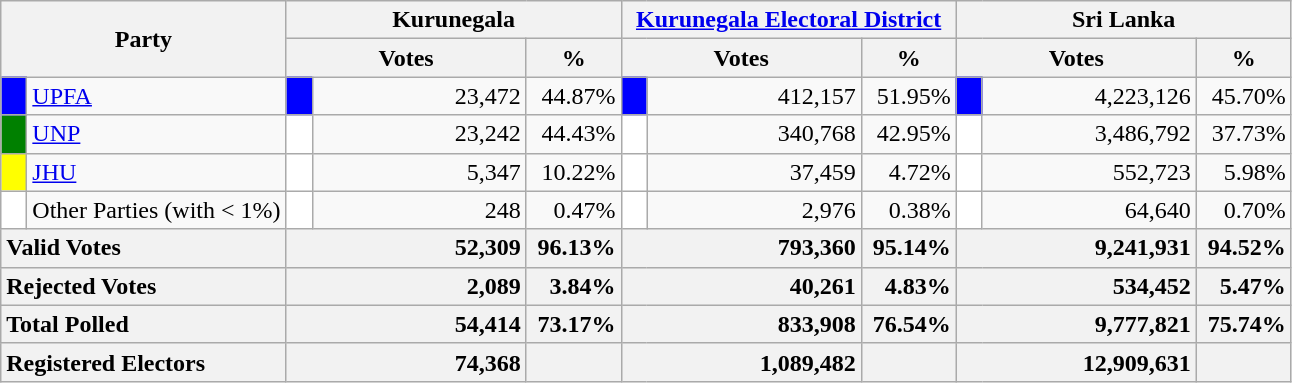<table class="wikitable">
<tr>
<th colspan="2" width="144px"rowspan="2">Party</th>
<th colspan="3" width="216px">Kurunegala</th>
<th colspan="3" width="216px"><a href='#'>Kurunegala Electoral District</a></th>
<th colspan="3" width="216px">Sri Lanka</th>
</tr>
<tr>
<th colspan="2" width="144px">Votes</th>
<th>%</th>
<th colspan="2" width="144px">Votes</th>
<th>%</th>
<th colspan="2" width="144px">Votes</th>
<th>%</th>
</tr>
<tr>
<td style="background-color:blue;" width="10px"></td>
<td style="text-align:left;"><a href='#'>UPFA</a></td>
<td style="background-color:blue;" width="10px"></td>
<td style="text-align:right;">23,472</td>
<td style="text-align:right;">44.87%</td>
<td style="background-color:blue;" width="10px"></td>
<td style="text-align:right;">412,157</td>
<td style="text-align:right;">51.95%</td>
<td style="background-color:blue;" width="10px"></td>
<td style="text-align:right;">4,223,126</td>
<td style="text-align:right;">45.70%</td>
</tr>
<tr>
<td style="background-color:green;" width="10px"></td>
<td style="text-align:left;"><a href='#'>UNP</a></td>
<td style="background-color:white;" width="10px"></td>
<td style="text-align:right;">23,242</td>
<td style="text-align:right;">44.43%</td>
<td style="background-color:white;" width="10px"></td>
<td style="text-align:right;">340,768</td>
<td style="text-align:right;">42.95%</td>
<td style="background-color:white;" width="10px"></td>
<td style="text-align:right;">3,486,792</td>
<td style="text-align:right;">37.73%</td>
</tr>
<tr>
<td style="background-color:yellow;" width="10px"></td>
<td style="text-align:left;"><a href='#'>JHU</a></td>
<td style="background-color:white;" width="10px"></td>
<td style="text-align:right;">5,347</td>
<td style="text-align:right;">10.22%</td>
<td style="background-color:white;" width="10px"></td>
<td style="text-align:right;">37,459</td>
<td style="text-align:right;">4.72%</td>
<td style="background-color:white;" width="10px"></td>
<td style="text-align:right;">552,723</td>
<td style="text-align:right;">5.98%</td>
</tr>
<tr>
<td style="background-color:white;" width="10px"></td>
<td style="text-align:left;">Other Parties (with < 1%)</td>
<td style="background-color:white;" width="10px"></td>
<td style="text-align:right;">248</td>
<td style="text-align:right;">0.47%</td>
<td style="background-color:white;" width="10px"></td>
<td style="text-align:right;">2,976</td>
<td style="text-align:right;">0.38%</td>
<td style="background-color:white;" width="10px"></td>
<td style="text-align:right;">64,640</td>
<td style="text-align:right;">0.70%</td>
</tr>
<tr>
<th colspan="2" width="144px"style="text-align:left;">Valid Votes</th>
<th style="text-align:right;"colspan="2" width="144px">52,309</th>
<th style="text-align:right;">96.13%</th>
<th style="text-align:right;"colspan="2" width="144px">793,360</th>
<th style="text-align:right;">95.14%</th>
<th style="text-align:right;"colspan="2" width="144px">9,241,931</th>
<th style="text-align:right;">94.52%</th>
</tr>
<tr>
<th colspan="2" width="144px"style="text-align:left;">Rejected Votes</th>
<th style="text-align:right;"colspan="2" width="144px">2,089</th>
<th style="text-align:right;">3.84%</th>
<th style="text-align:right;"colspan="2" width="144px">40,261</th>
<th style="text-align:right;">4.83%</th>
<th style="text-align:right;"colspan="2" width="144px">534,452</th>
<th style="text-align:right;">5.47%</th>
</tr>
<tr>
<th colspan="2" width="144px"style="text-align:left;">Total Polled</th>
<th style="text-align:right;"colspan="2" width="144px">54,414</th>
<th style="text-align:right;">73.17%</th>
<th style="text-align:right;"colspan="2" width="144px">833,908</th>
<th style="text-align:right;">76.54%</th>
<th style="text-align:right;"colspan="2" width="144px">9,777,821</th>
<th style="text-align:right;">75.74%</th>
</tr>
<tr>
<th colspan="2" width="144px"style="text-align:left;">Registered Electors</th>
<th style="text-align:right;"colspan="2" width="144px">74,368</th>
<th></th>
<th style="text-align:right;"colspan="2" width="144px">1,089,482</th>
<th></th>
<th style="text-align:right;"colspan="2" width="144px">12,909,631</th>
<th></th>
</tr>
</table>
